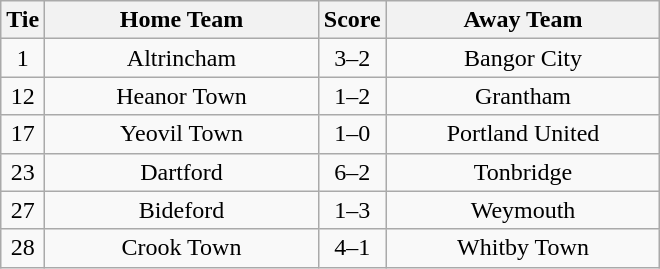<table class="wikitable" style="text-align:center;">
<tr>
<th width=20>Tie</th>
<th width=175>Home Team</th>
<th width=20>Score</th>
<th width=175>Away Team</th>
</tr>
<tr>
<td>1</td>
<td>Altrincham</td>
<td>3–2</td>
<td>Bangor City</td>
</tr>
<tr>
<td>12</td>
<td>Heanor Town</td>
<td>1–2</td>
<td>Grantham</td>
</tr>
<tr>
<td>17</td>
<td>Yeovil Town</td>
<td>1–0</td>
<td>Portland United</td>
</tr>
<tr>
<td>23</td>
<td>Dartford</td>
<td>6–2</td>
<td>Tonbridge</td>
</tr>
<tr>
<td>27</td>
<td>Bideford</td>
<td>1–3</td>
<td>Weymouth</td>
</tr>
<tr>
<td>28</td>
<td>Crook Town</td>
<td>4–1</td>
<td>Whitby Town</td>
</tr>
</table>
